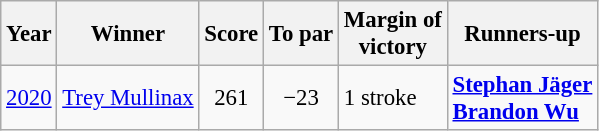<table class=wikitable style=font-size:95%>
<tr>
<th>Year</th>
<th>Winner</th>
<th>Score</th>
<th>To par</th>
<th>Margin of<br>victory</th>
<th>Runners-up</th>
</tr>
<tr>
<td><a href='#'>2020</a></td>
<td> <a href='#'>Trey Mullinax</a></td>
<td align=center>261</td>
<td align=center>−23</td>
<td>1 stroke</td>
<td> <strong><a href='#'>Stephan Jäger</a></strong><br> <strong><a href='#'>Brandon Wu</a></strong></td>
</tr>
</table>
